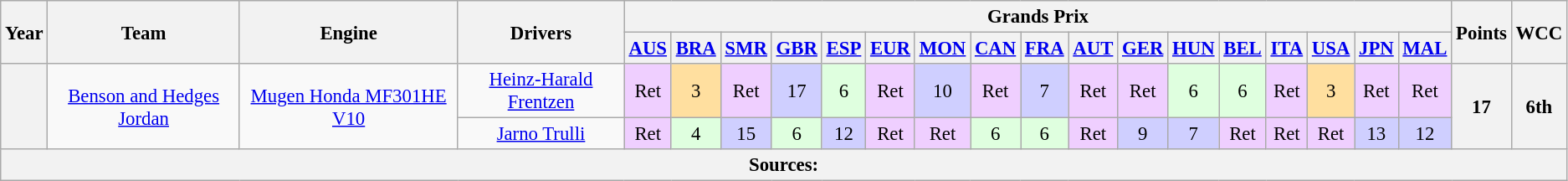<table class="wikitable" style="text-align:center; font-size:95%">
<tr>
<th rowspan="2">Year</th>
<th rowspan="2">Team</th>
<th rowspan="2">Engine</th>
<th rowspan="2">Drivers</th>
<th colspan="17">Grands Prix</th>
<th rowspan="2">Points</th>
<th rowspan="2">WCC</th>
</tr>
<tr>
<th><a href='#'>AUS</a></th>
<th><a href='#'>BRA</a></th>
<th><a href='#'>SMR</a></th>
<th><a href='#'>GBR</a></th>
<th><a href='#'>ESP</a></th>
<th><a href='#'>EUR</a></th>
<th><a href='#'>MON</a></th>
<th><a href='#'>CAN</a></th>
<th><a href='#'>FRA</a></th>
<th><a href='#'>AUT</a></th>
<th><a href='#'>GER</a></th>
<th><a href='#'>HUN</a></th>
<th><a href='#'>BEL</a></th>
<th><a href='#'>ITA</a></th>
<th><a href='#'>USA</a></th>
<th><a href='#'>JPN</a></th>
<th><a href='#'>MAL</a></th>
</tr>
<tr>
<th rowspan="2"></th>
<td rowspan="2"><a href='#'>Benson and Hedges Jordan</a></td>
<td rowspan="2"><a href='#'>Mugen Honda MF301HE</a> <a href='#'>V10</a></td>
<td> <a href='#'>Heinz-Harald Frentzen</a></td>
<td style="background:#EFCFFF;">Ret</td>
<td style="background:#FFDF9F;">3</td>
<td style="background:#EFCFFF;">Ret</td>
<td style="background:#CFCFFF;">17</td>
<td style="background:#DFFFDF;">6</td>
<td style="background:#EFCFFF;">Ret</td>
<td style="background:#CFCFFF;">10</td>
<td style="background:#EFCFFF;">Ret</td>
<td style="background:#CFCFFF;">7</td>
<td style="background:#EFCFFF;">Ret</td>
<td style="background:#EFCFFF;">Ret</td>
<td style="background:#DFFFDF;">6</td>
<td style="background:#DFFFDF;">6</td>
<td style="background:#EFCFFF;">Ret</td>
<td style="background:#FFDF9F;">3</td>
<td style="background:#EFCFFF;">Ret</td>
<td style="background:#EFCFFF;">Ret</td>
<th rowspan="2">17</th>
<th rowspan="2">6th</th>
</tr>
<tr>
<td> <a href='#'>Jarno Trulli</a></td>
<td style="background:#EFCFFF;">Ret</td>
<td style="background:#DFFFDF;">4</td>
<td style="background:#CFCFFF;">15</td>
<td style="background:#DFFFDF;">6</td>
<td style="background:#CFCFFF;">12</td>
<td style="background:#EFCFFF;">Ret</td>
<td style="background:#EFCFFF;">Ret</td>
<td style="background:#DFFFDF;">6</td>
<td style="background:#DFFFDF;">6</td>
<td style="background:#EFCFFF;">Ret</td>
<td style="background:#CFCFFF;">9</td>
<td style="background:#CFCFFF;">7</td>
<td style="background:#EFCFFF;">Ret</td>
<td style="background:#EFCFFF;">Ret</td>
<td style="background:#EFCFFF;">Ret</td>
<td style="background:#CFCFFF;">13</td>
<td style="background:#CFCFFF;">12</td>
</tr>
<tr>
<th colspan="24">Sources:</th>
</tr>
</table>
